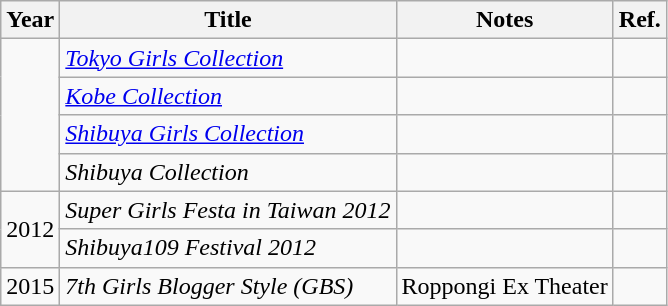<table class="wikitable">
<tr>
<th>Year</th>
<th>Title</th>
<th>Notes</th>
<th>Ref.</th>
</tr>
<tr>
<td rowspan="4"></td>
<td><em><a href='#'>Tokyo Girls Collection</a></em></td>
<td></td>
<td></td>
</tr>
<tr>
<td><em><a href='#'>Kobe Collection</a></em></td>
<td></td>
<td></td>
</tr>
<tr>
<td><em><a href='#'>Shibuya Girls Collection</a></em></td>
<td></td>
<td></td>
</tr>
<tr>
<td><em>Shibuya Collection</em></td>
<td></td>
<td></td>
</tr>
<tr>
<td rowspan="2">2012</td>
<td><em>Super Girls Festa in Taiwan 2012</em></td>
<td></td>
<td></td>
</tr>
<tr>
<td><em>Shibuya109 Festival 2012</em></td>
<td></td>
<td></td>
</tr>
<tr>
<td>2015</td>
<td><em>7th Girls Blogger Style (GBS)</em></td>
<td>Roppongi Ex Theater</td>
<td></td>
</tr>
</table>
